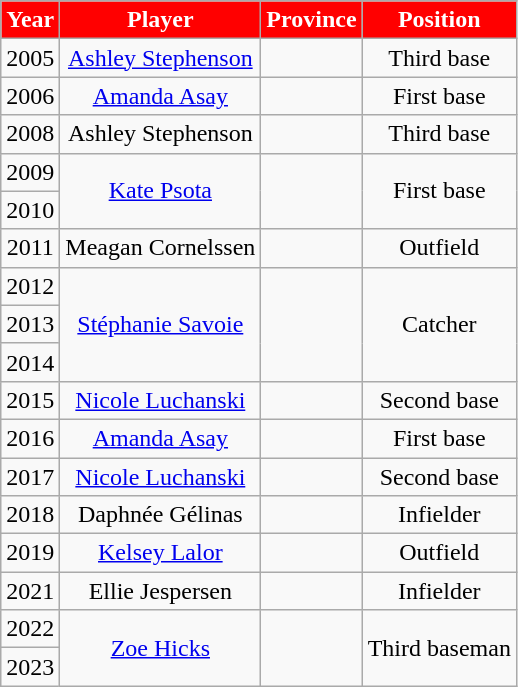<table class="wikitable" style="text-align:center;">
<tr>
<th style="background:red; color:white;">Year</th>
<th style="background:red; color:white;">Player</th>
<th style="background:red; color:white;">Province</th>
<th style="background:red; color:white;">Position</th>
</tr>
<tr>
<td>2005</td>
<td><a href='#'>Ashley Stephenson</a></td>
<td></td>
<td>Third base</td>
</tr>
<tr>
<td>2006</td>
<td><a href='#'>Amanda Asay</a></td>
<td></td>
<td>First base</td>
</tr>
<tr>
<td>2008</td>
<td>Ashley Stephenson</td>
<td></td>
<td>Third base</td>
</tr>
<tr>
<td>2009</td>
<td rowspan="2"><a href='#'>Kate Psota</a></td>
<td rowspan="2"></td>
<td rowspan="2">First base</td>
</tr>
<tr>
<td>2010</td>
</tr>
<tr>
<td>2011</td>
<td>Meagan Cornelssen</td>
<td></td>
<td>Outfield</td>
</tr>
<tr>
<td>2012</td>
<td rowspan="3"><a href='#'>Stéphanie Savoie</a></td>
<td rowspan="3"></td>
<td rowspan="3">Catcher</td>
</tr>
<tr>
<td>2013</td>
</tr>
<tr>
<td>2014</td>
</tr>
<tr>
<td>2015</td>
<td><a href='#'>Nicole Luchanski</a></td>
<td></td>
<td>Second base</td>
</tr>
<tr>
<td>2016</td>
<td><a href='#'>Amanda Asay</a></td>
<td></td>
<td>First base</td>
</tr>
<tr>
<td>2017</td>
<td><a href='#'>Nicole Luchanski</a></td>
<td></td>
<td>Second base</td>
</tr>
<tr>
<td>2018</td>
<td>Daphnée Gélinas</td>
<td></td>
<td>Infielder</td>
</tr>
<tr>
<td>2019</td>
<td><a href='#'>Kelsey Lalor</a></td>
<td></td>
<td>Outfield</td>
</tr>
<tr>
<td>2021</td>
<td>Ellie Jespersen</td>
<td></td>
<td>Infielder</td>
</tr>
<tr>
<td>2022</td>
<td rowspan="2"><a href='#'>Zoe Hicks</a></td>
<td rowspan="2"></td>
<td rowspan="2">Third baseman</td>
</tr>
<tr>
<td>2023</td>
</tr>
</table>
